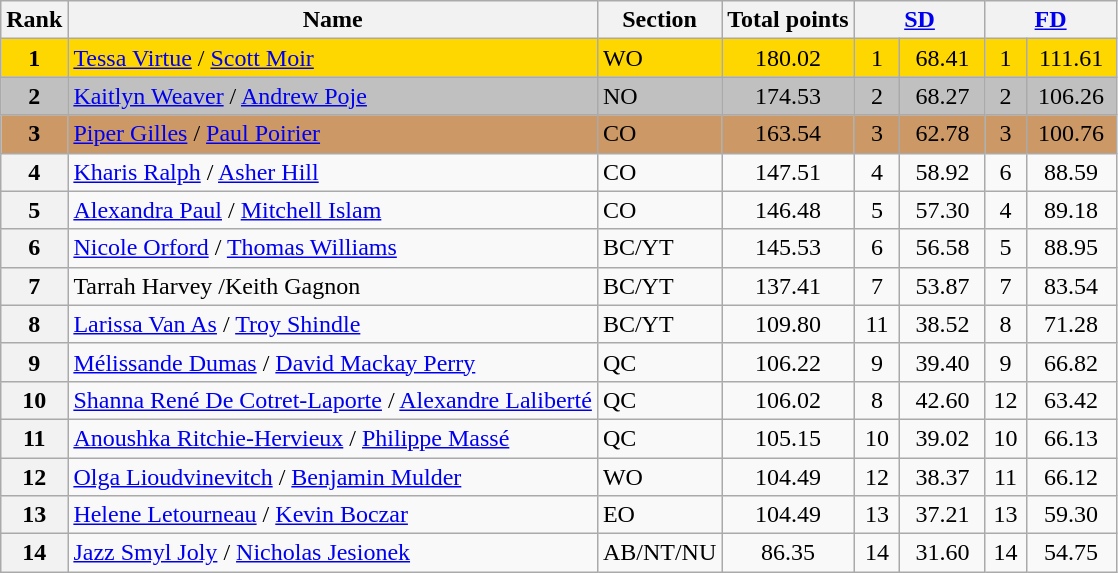<table class="wikitable sortable">
<tr>
<th>Rank</th>
<th>Name</th>
<th>Section</th>
<th>Total points</th>
<th colspan="2" width="80px"><a href='#'>SD</a></th>
<th colspan="2" width="80px"><a href='#'>FD</a></th>
</tr>
<tr bgcolor="gold">
<td align="center"><strong>1</strong></td>
<td><a href='#'>Tessa Virtue</a> / <a href='#'>Scott Moir</a></td>
<td>WO</td>
<td align="center">180.02</td>
<td align="center">1</td>
<td align="center">68.41</td>
<td align="center">1</td>
<td align="center">111.61</td>
</tr>
<tr bgcolor="silver">
<td align="center"><strong>2</strong></td>
<td><a href='#'>Kaitlyn Weaver</a> / <a href='#'>Andrew Poje</a></td>
<td>NO</td>
<td align="center">174.53</td>
<td align="center">2</td>
<td align="center">68.27</td>
<td align="center">2</td>
<td align="center">106.26</td>
</tr>
<tr bgcolor="cc9966">
<td align="center"><strong>3</strong></td>
<td><a href='#'>Piper Gilles</a> / <a href='#'>Paul Poirier</a></td>
<td>CO</td>
<td align="center">163.54</td>
<td align="center">3</td>
<td align="center">62.78</td>
<td align="center">3</td>
<td align="center">100.76</td>
</tr>
<tr>
<th>4</th>
<td><a href='#'>Kharis Ralph</a> / <a href='#'>Asher Hill</a></td>
<td>CO</td>
<td align="center">147.51</td>
<td align="center">4</td>
<td align="center">58.92</td>
<td align="center">6</td>
<td align="center">88.59</td>
</tr>
<tr>
<th>5</th>
<td><a href='#'>Alexandra Paul</a> / <a href='#'>Mitchell Islam</a></td>
<td>CO</td>
<td align="center">146.48</td>
<td align="center">5</td>
<td align="center">57.30</td>
<td align="center">4</td>
<td align="center">89.18</td>
</tr>
<tr>
<th>6</th>
<td><a href='#'>Nicole Orford</a> / <a href='#'>Thomas Williams</a></td>
<td>BC/YT</td>
<td align="center">145.53</td>
<td align="center">6</td>
<td align="center">56.58</td>
<td align="center">5</td>
<td align="center">88.95</td>
</tr>
<tr>
<th>7</th>
<td>Tarrah Harvey /Keith Gagnon</td>
<td>BC/YT</td>
<td align="center">137.41</td>
<td align="center">7</td>
<td align="center">53.87</td>
<td align="center">7</td>
<td align="center">83.54</td>
</tr>
<tr>
<th>8</th>
<td><a href='#'>Larissa Van As</a> / <a href='#'>Troy Shindle</a></td>
<td>BC/YT</td>
<td align="center">109.80</td>
<td align="center">11</td>
<td align="center">38.52</td>
<td align="center">8</td>
<td align="center">71.28</td>
</tr>
<tr>
<th>9</th>
<td><a href='#'>Mélissande Dumas</a> / <a href='#'>David Mackay Perry</a></td>
<td>QC</td>
<td align="center">106.22</td>
<td align="center">9</td>
<td align="center">39.40</td>
<td align="center">9</td>
<td align="center">66.82</td>
</tr>
<tr>
<th>10</th>
<td><a href='#'>Shanna René De Cotret-Laporte</a> / <a href='#'>Alexandre Laliberté</a></td>
<td>QC</td>
<td align="center">106.02</td>
<td align="center">8</td>
<td align="center">42.60</td>
<td align="center">12</td>
<td align="center">63.42</td>
</tr>
<tr>
<th>11</th>
<td><a href='#'>Anoushka Ritchie-Hervieux</a> / <a href='#'>Philippe Massé</a></td>
<td>QC</td>
<td align="center">105.15</td>
<td align="center">10</td>
<td align="center">39.02</td>
<td align="center">10</td>
<td align="center">66.13</td>
</tr>
<tr>
<th>12</th>
<td><a href='#'>Olga Lioudvinevitch</a> / <a href='#'>Benjamin Mulder</a></td>
<td>WO</td>
<td align="center">104.49</td>
<td align="center">12</td>
<td align="center">38.37</td>
<td align="center">11</td>
<td align="center">66.12</td>
</tr>
<tr>
<th>13</th>
<td><a href='#'>Helene Letourneau</a> / <a href='#'>Kevin Boczar</a></td>
<td>EO</td>
<td align="center">104.49</td>
<td align="center">13</td>
<td align="center">37.21</td>
<td align="center">13</td>
<td align="center">59.30</td>
</tr>
<tr>
<th>14</th>
<td><a href='#'>Jazz Smyl Joly</a> / <a href='#'>Nicholas Jesionek</a></td>
<td>AB/NT/NU</td>
<td align="center">86.35</td>
<td align="center">14</td>
<td align="center">31.60</td>
<td align="center">14</td>
<td align="center">54.75</td>
</tr>
</table>
